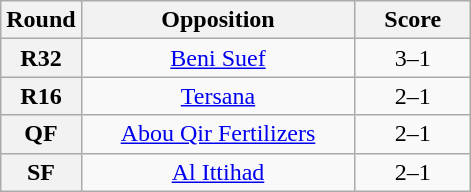<table class="wikitable plainrowheaders" style="text-align:center;margin:0">
<tr>
<th scope="col" style="width:25px">Round</th>
<th scope="col" style="width:175px">Opposition</th>
<th scope="col" style="width:70px">Score</th>
</tr>
<tr>
<th scope=row style="text-align:center">R32</th>
<td><a href='#'>Beni Suef</a></td>
<td>3–1</td>
</tr>
<tr>
<th scope=row style="text-align:center">R16</th>
<td><a href='#'>Tersana</a></td>
<td>2–1</td>
</tr>
<tr>
<th scope=row style="text-align:center">QF</th>
<td><a href='#'>Abou Qir Fertilizers</a></td>
<td>2–1</td>
</tr>
<tr>
<th scope=row style="text-align:center">SF</th>
<td><a href='#'>Al Ittihad</a></td>
<td>2–1</td>
</tr>
</table>
